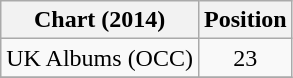<table class="wikitable">
<tr>
<th>Chart (2014)</th>
<th>Position</th>
</tr>
<tr>
<td>UK Albums (OCC)</td>
<td style="text-align:center;">23</td>
</tr>
<tr>
</tr>
</table>
